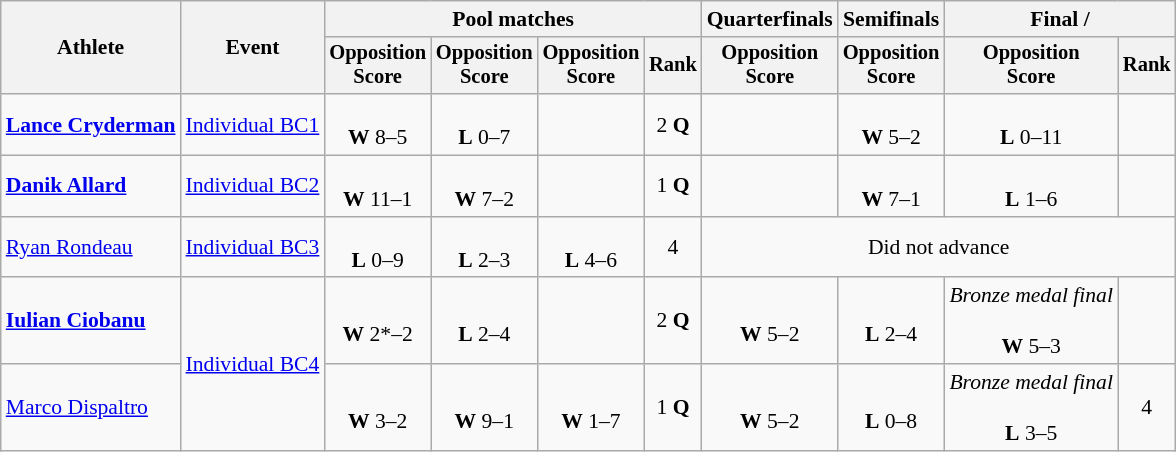<table class=wikitable style="font-size:90%">
<tr>
<th rowspan="2">Athlete</th>
<th rowspan="2">Event</th>
<th colspan="4">Pool matches</th>
<th>Quarterfinals</th>
<th>Semifinals</th>
<th colspan=2>Final / </th>
</tr>
<tr style="font-size:95%">
<th>Opposition<br>Score</th>
<th>Opposition<br>Score</th>
<th>Opposition<br>Score</th>
<th>Rank</th>
<th>Opposition<br>Score</th>
<th>Opposition<br>Score</th>
<th>Opposition<br>Score</th>
<th>Rank</th>
</tr>
<tr align=center>
<td align=left><strong><a href='#'>Lance Cryderman</a></strong></td>
<td align=left><a href='#'>Individual BC1</a></td>
<td><br><strong>W</strong> 8–5</td>
<td><br><strong>L</strong> 0–7</td>
<td></td>
<td>2 <strong>Q</strong></td>
<td></td>
<td><br><strong>W</strong> 5–2</td>
<td><br><strong>L</strong> 0–11</td>
<td></td>
</tr>
<tr align=center>
<td align=left><strong><a href='#'>Danik Allard</a></strong></td>
<td align=left><a href='#'>Individual BC2</a></td>
<td><br><strong>W</strong> 11–1</td>
<td><br><strong>W</strong> 7–2</td>
<td></td>
<td>1 <strong>Q</strong></td>
<td></td>
<td><br><strong>W</strong> 7–1</td>
<td><br><strong>L</strong> 1–6</td>
<td></td>
</tr>
<tr align=center>
<td align=left><a href='#'>Ryan Rondeau</a></td>
<td align=left><a href='#'>Individual BC3</a></td>
<td><br><strong>L</strong> 0–9</td>
<td><br><strong>L</strong> 2–3</td>
<td><br><strong>L</strong> 4–6</td>
<td>4</td>
<td colspan=4>Did not advance</td>
</tr>
<tr align=center>
<td align=left><strong><a href='#'>Iulian Ciobanu</a></strong></td>
<td align=left rowspan=2><a href='#'>Individual BC4</a></td>
<td><br><strong>W</strong> 2*–2</td>
<td><br><strong>L</strong> 2–4</td>
<td></td>
<td>2 <strong>Q</strong></td>
<td><br><strong>W</strong> 5–2</td>
<td><br><strong>L</strong> 2–4</td>
<td><em>Bronze medal final</em><br><br><strong>W</strong> 5–3</td>
<td></td>
</tr>
<tr align=center>
<td align=left><a href='#'>Marco Dispaltro</a></td>
<td><br><strong>W</strong> 3–2</td>
<td><br><strong>W</strong> 9–1</td>
<td><br><strong>W</strong> 1–7</td>
<td>1 <strong>Q</strong></td>
<td><br><strong>W</strong> 5–2</td>
<td><br><strong>L</strong> 0–8</td>
<td><em>Bronze medal final</em><br><br><strong>L</strong> 3–5</td>
<td>4</td>
</tr>
</table>
